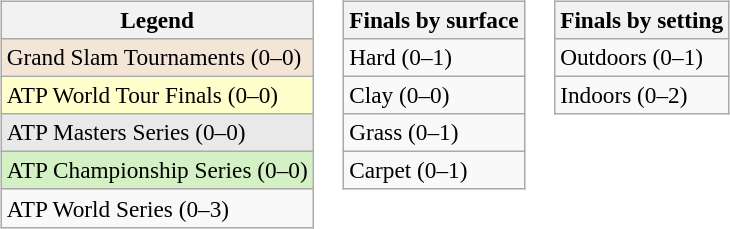<table>
<tr valign=top>
<td><br><table class=wikitable style=font-size:97%>
<tr>
<th>Legend</th>
</tr>
<tr style="background:#f3e6d7;">
<td>Grand Slam Tournaments (0–0)</td>
</tr>
<tr style="background:#ffc;">
<td>ATP World Tour Finals (0–0)</td>
</tr>
<tr style="background:#e9e9e9;">
<td>ATP Masters Series (0–0)</td>
</tr>
<tr style="background:#d4f1c5;">
<td>ATP Championship Series (0–0)</td>
</tr>
<tr>
<td>ATP World Series (0–3)</td>
</tr>
</table>
</td>
<td><br><table class=wikitable style=font-size:97%>
<tr>
<th>Finals by surface</th>
</tr>
<tr>
<td>Hard (0–1)</td>
</tr>
<tr>
<td>Clay (0–0)</td>
</tr>
<tr>
<td>Grass (0–1)</td>
</tr>
<tr>
<td>Carpet (0–1)</td>
</tr>
</table>
</td>
<td><br><table class=wikitable style=font-size:97%>
<tr>
<th>Finals by setting</th>
</tr>
<tr>
<td>Outdoors (0–1)</td>
</tr>
<tr>
<td>Indoors (0–2)</td>
</tr>
</table>
</td>
</tr>
</table>
